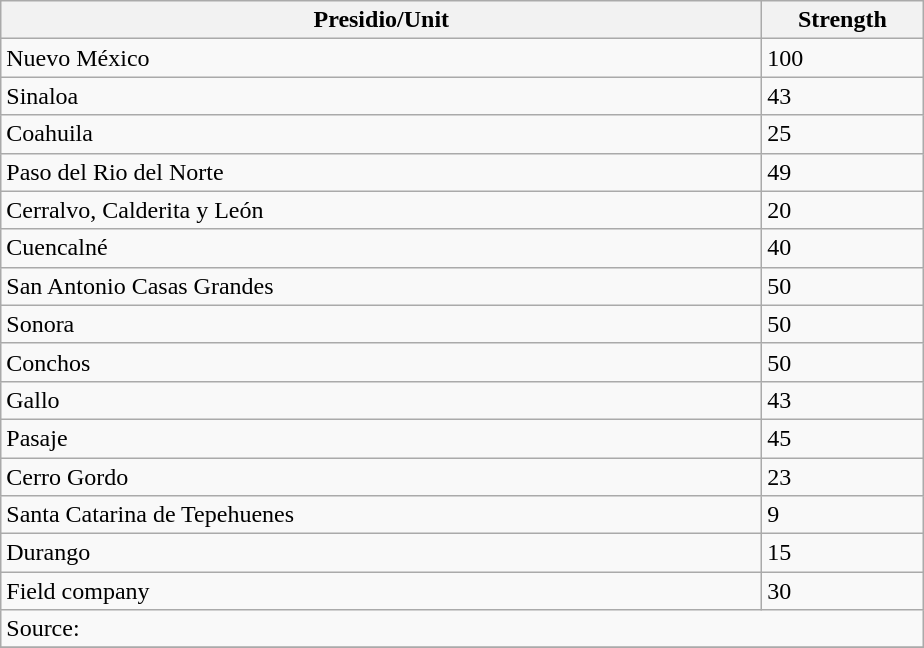<table class="wikitable">
<tr>
<th align="left" width="500"><strong>Presidio/Unit</strong></th>
<th align="left" width="100"><strong>Strength</strong></th>
</tr>
<tr>
<td>Nuevo México</td>
<td>100</td>
</tr>
<tr>
<td>Sinaloa</td>
<td>43</td>
</tr>
<tr>
<td>Coahuila</td>
<td>25</td>
</tr>
<tr>
<td>Paso del Rio del Norte</td>
<td>49</td>
</tr>
<tr>
<td>Cerralvo, Calderita y León</td>
<td>20</td>
</tr>
<tr>
<td>Cuencalné</td>
<td>40</td>
</tr>
<tr>
<td>San Antonio Casas Grandes</td>
<td>50</td>
</tr>
<tr>
<td>Sonora</td>
<td>50</td>
</tr>
<tr>
<td>Conchos</td>
<td>50</td>
</tr>
<tr>
<td>Gallo</td>
<td>43</td>
</tr>
<tr>
<td>Pasaje</td>
<td>45</td>
</tr>
<tr>
<td>Cerro Gordo</td>
<td>23</td>
</tr>
<tr>
<td>Santa Catarina de Tepehuenes</td>
<td>9</td>
</tr>
<tr>
<td>Durango</td>
<td>15</td>
</tr>
<tr>
<td>Field company</td>
<td>30</td>
</tr>
<tr>
<td colspan=2>Source: </td>
</tr>
<tr>
</tr>
</table>
